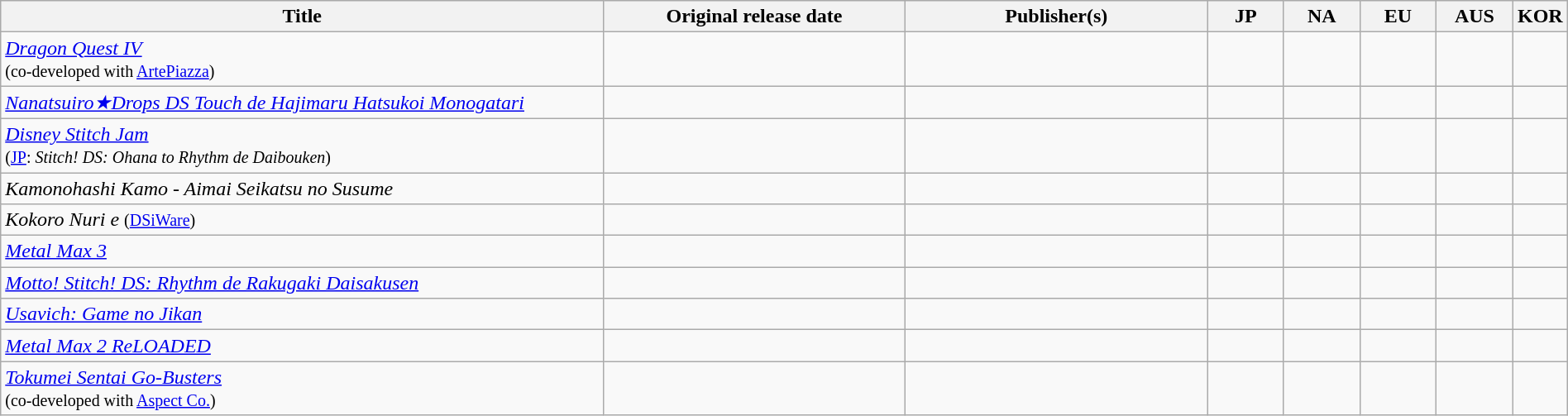<table class="wikitable sortable" style="width: 100%;">
<tr>
<th style="width:40%;">Title</th>
<th style="width:20%;">Original release date</th>
<th style="width:20%;">Publisher(s)</th>
<th style="width:5%;">JP</th>
<th style="width:5%;">NA</th>
<th style="width:5%;">EU</th>
<th style="width:5%;">AUS</th>
<th style="width:5%;">KOR</th>
</tr>
<tr>
<td><em><a href='#'>Dragon Quest IV</a></em><br><small>(co-developed with <a href='#'>ArtePiazza</a>)</small></td>
<td></td>
<td></td>
<td></td>
<td></td>
<td></td>
<td></td>
<td></td>
</tr>
<tr>
<td><em><a href='#'>Nanatsuiro★Drops DS Touch de Hajimaru Hatsukoi Monogatari</a></em></td>
<td></td>
<td></td>
<td></td>
<td></td>
<td></td>
<td></td>
<td></td>
</tr>
<tr>
<td><em><a href='#'>Disney Stitch Jam</a></em><br><small>(<a href='#'>JP</a>: <em>Stitch! DS: Ohana to Rhythm de Daibouken</em>)</small></td>
<td></td>
<td></td>
<td></td>
<td></td>
<td></td>
<td></td>
<td></td>
</tr>
<tr>
<td><em>Kamonohashi Kamo - Aimai Seikatsu no Susume</em></td>
<td></td>
<td></td>
<td></td>
<td></td>
<td></td>
<td></td>
<td></td>
</tr>
<tr>
<td><em>Kokoro Nuri e</em> <small>(<a href='#'>DSiWare</a>)</small></td>
<td></td>
<td></td>
<td></td>
<td></td>
<td></td>
<td></td>
<td></td>
</tr>
<tr>
<td><em><a href='#'>Metal Max 3</a></em></td>
<td></td>
<td></td>
<td></td>
<td></td>
<td></td>
<td></td>
<td></td>
</tr>
<tr>
<td><em><a href='#'>Motto! Stitch! DS: Rhythm de Rakugaki Daisakusen</a></em></td>
<td></td>
<td></td>
<td></td>
<td></td>
<td></td>
<td></td>
<td></td>
</tr>
<tr>
<td><em><a href='#'>Usavich: Game no Jikan</a></em></td>
<td></td>
<td></td>
<td></td>
<td></td>
<td></td>
<td></td>
<td></td>
</tr>
<tr>
<td><em><a href='#'>Metal Max 2 ReLOADED</a></em></td>
<td></td>
<td></td>
<td></td>
<td></td>
<td></td>
<td></td>
<td></td>
</tr>
<tr>
<td><em><a href='#'>Tokumei Sentai Go-Busters</a></em><br><small>(co-developed with <a href='#'>Aspect Co.</a>)</small></td>
<td></td>
<td></td>
<td></td>
<td></td>
<td></td>
<td></td>
<td></td>
</tr>
</table>
